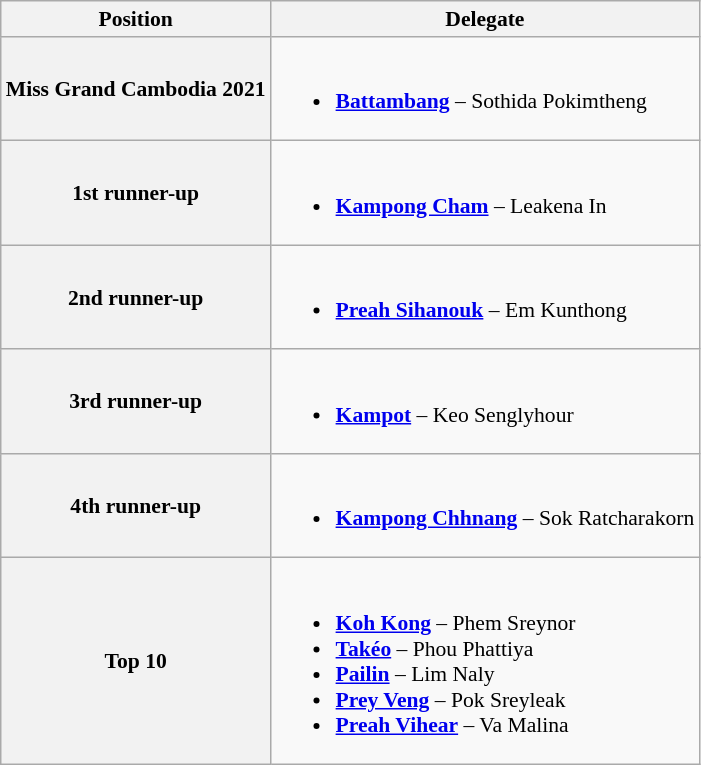<table class="wikitable" style="font-size: 90%";>
<tr>
<th>Position</th>
<th>Delegate</th>
</tr>
<tr>
<th>Miss Grand Cambodia 2021</th>
<td><br><ul><li><strong><a href='#'>Battambang</a></strong> – Sothida Pokimtheng</li></ul></td>
</tr>
<tr>
<th>1st runner-up</th>
<td><br><ul><li><strong><a href='#'>Kampong Cham</a></strong> – Leakena In</li></ul></td>
</tr>
<tr>
<th>2nd runner-up </th>
<td><br><ul><li><strong><a href='#'>Preah Sihanouk</a></strong> – Em Kunthong</li></ul></td>
</tr>
<tr>
<th>3rd runner-up</th>
<td><br><ul><li><strong><a href='#'>Kampot</a></strong> – Keo Senglyhour</li></ul></td>
</tr>
<tr>
<th>4th runner-up</th>
<td><br><ul><li><strong><a href='#'>Kampong Chhnang</a></strong> – Sok Ratcharakorn</li></ul></td>
</tr>
<tr>
<th>Top 10</th>
<td><br><ul><li><a href='#'><strong>Koh Kong</strong></a> – Phem Sreynor</li><li><strong><a href='#'>Takéo</a></strong> – Phou Phattiya</li><li><a href='#'><strong>Pailin</strong></a> – Lim Naly</li><li><a href='#'><strong>Prey Veng</strong></a> – Pok Sreyleak</li><li><a href='#'><strong>Preah Vihear</strong></a> – Va Malina</li></ul></td>
</tr>
</table>
